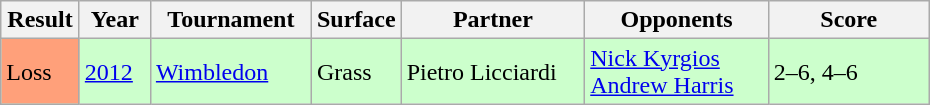<table class="sortable wikitable">
<tr>
<th style="width:45px;">Result</th>
<th style="width:40px;">Year</th>
<th style="width:100px;">Tournament</th>
<th style="width:50px;">Surface</th>
<th style="width:115px;">Partner</th>
<th style="width:115px;">Opponents</th>
<th style="width:100px;" class="unsortable">Score</th>
</tr>
<tr style="background:#ccffcc;">
<td style="background:#ffa07a;">Loss</td>
<td><a href='#'>2012</a></td>
<td><a href='#'>Wimbledon</a></td>
<td>Grass</td>
<td> Pietro Licciardi</td>
<td> <a href='#'>Nick Kyrgios</a> <br>  <a href='#'>Andrew Harris</a></td>
<td>2–6, 4–6</td>
</tr>
</table>
